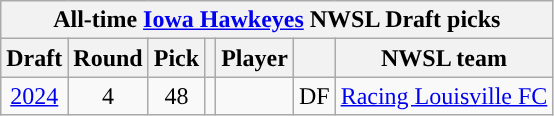<table class="wikitable sortable" style="text-align: center;">
<tr>
<th colspan="7" style="background:#">All-time <a href='#'><span>Iowa Hawkeyes</span></a> NWSL Draft picks</th>
</tr>
<tr>
<th scope="col">Draft</th>
<th scope="col">Round</th>
<th scope="col">Pick</th>
<th scope="col"></th>
<th scope="col">Player</th>
<th scope="col"></th>
<th scope="col">NWSL team</th>
</tr>
<tr>
<td><a href='#'>2024</a></td>
<td>4</td>
<td>48</td>
<td></td>
<td></td>
<td>DF</td>
<td><a href='#'>Racing Louisville FC</a></td>
</tr>
</table>
